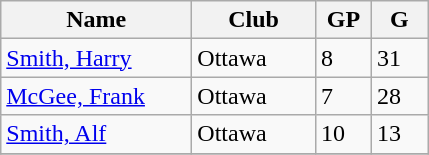<table class="wikitable">
<tr>
<th width=120>Name</th>
<th width=75>Club</th>
<th width=30>GP</th>
<th width=30>G</th>
</tr>
<tr>
<td><a href='#'>Smith, Harry</a></td>
<td>Ottawa</td>
<td>8</td>
<td>31</td>
</tr>
<tr>
<td><a href='#'>McGee, Frank</a></td>
<td>Ottawa</td>
<td>7</td>
<td>28</td>
</tr>
<tr>
<td><a href='#'>Smith, Alf</a></td>
<td>Ottawa</td>
<td>10</td>
<td>13</td>
</tr>
<tr>
</tr>
</table>
